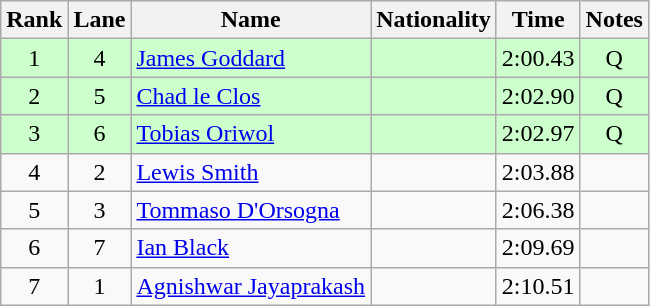<table class="wikitable sortable" style="text-align:center">
<tr>
<th>Rank</th>
<th>Lane</th>
<th>Name</th>
<th>Nationality</th>
<th>Time</th>
<th>Notes</th>
</tr>
<tr bgcolor=ccffcc>
<td>1</td>
<td>4</td>
<td align=left><a href='#'>James Goddard</a></td>
<td align=left></td>
<td>2:00.43</td>
<td>Q</td>
</tr>
<tr bgcolor=ccffcc>
<td>2</td>
<td>5</td>
<td align=left><a href='#'>Chad le Clos</a></td>
<td align=left></td>
<td>2:02.90</td>
<td>Q</td>
</tr>
<tr bgcolor=ccffcc>
<td>3</td>
<td>6</td>
<td align=left><a href='#'>Tobias Oriwol</a></td>
<td align=left></td>
<td>2:02.97</td>
<td>Q</td>
</tr>
<tr>
<td>4</td>
<td>2</td>
<td align=left><a href='#'>Lewis Smith</a></td>
<td align=left></td>
<td>2:03.88</td>
<td></td>
</tr>
<tr>
<td>5</td>
<td>3</td>
<td align=left><a href='#'>Tommaso D'Orsogna</a></td>
<td align=left></td>
<td>2:06.38</td>
<td></td>
</tr>
<tr>
<td>6</td>
<td>7</td>
<td align=left><a href='#'>Ian Black</a></td>
<td align=left></td>
<td>2:09.69</td>
<td></td>
</tr>
<tr>
<td>7</td>
<td>1</td>
<td align=left><a href='#'>Agnishwar Jayaprakash</a></td>
<td align=left></td>
<td>2:10.51</td>
<td></td>
</tr>
</table>
